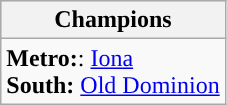<table class="wikitable">
<tr bgcolor="#CCCCCC">
<th>Champions</th>
</tr>
<tr>
<td><strong>Metro:</strong>: <a href='#'>Iona</a><br><strong>South:</strong> <a href='#'>Old Dominion</a></td>
</tr>
</table>
